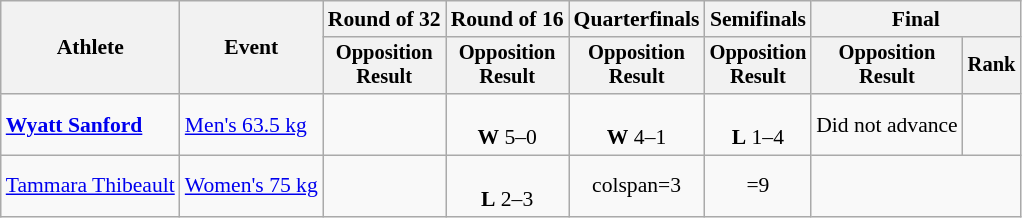<table class=wikitable style="font-size:90%">
<tr>
<th rowspan="2">Athlete</th>
<th rowspan="2">Event</th>
<th>Round of 32</th>
<th>Round of 16</th>
<th>Quarterfinals</th>
<th>Semifinals</th>
<th colspan=2>Final</th>
</tr>
<tr style="font-size:95%">
<th>Opposition<br>Result</th>
<th>Opposition<br>Result</th>
<th>Opposition<br>Result</th>
<th>Opposition<br>Result</th>
<th>Opposition<br>Result</th>
<th>Rank</th>
</tr>
<tr align=center>
<td align=left><strong><a href='#'>Wyatt Sanford</a></strong></td>
<td align=left><a href='#'>Men's 63.5 kg</a></td>
<td></td>
<td><br><strong>W</strong> 5–0</td>
<td><br><strong>W</strong> 4–1</td>
<td><br><strong>L</strong> 1–4</td>
<td>Did not advance</td>
<td></td>
</tr>
<tr align=center>
<td align=left><a href='#'>Tammara Thibeault</a></td>
<td align=left><a href='#'>Women's 75 kg</a></td>
<td></td>
<td><br><strong>L</strong> 2–3</td>
<td>colspan=3 </td>
<td>=9</td>
</tr>
</table>
